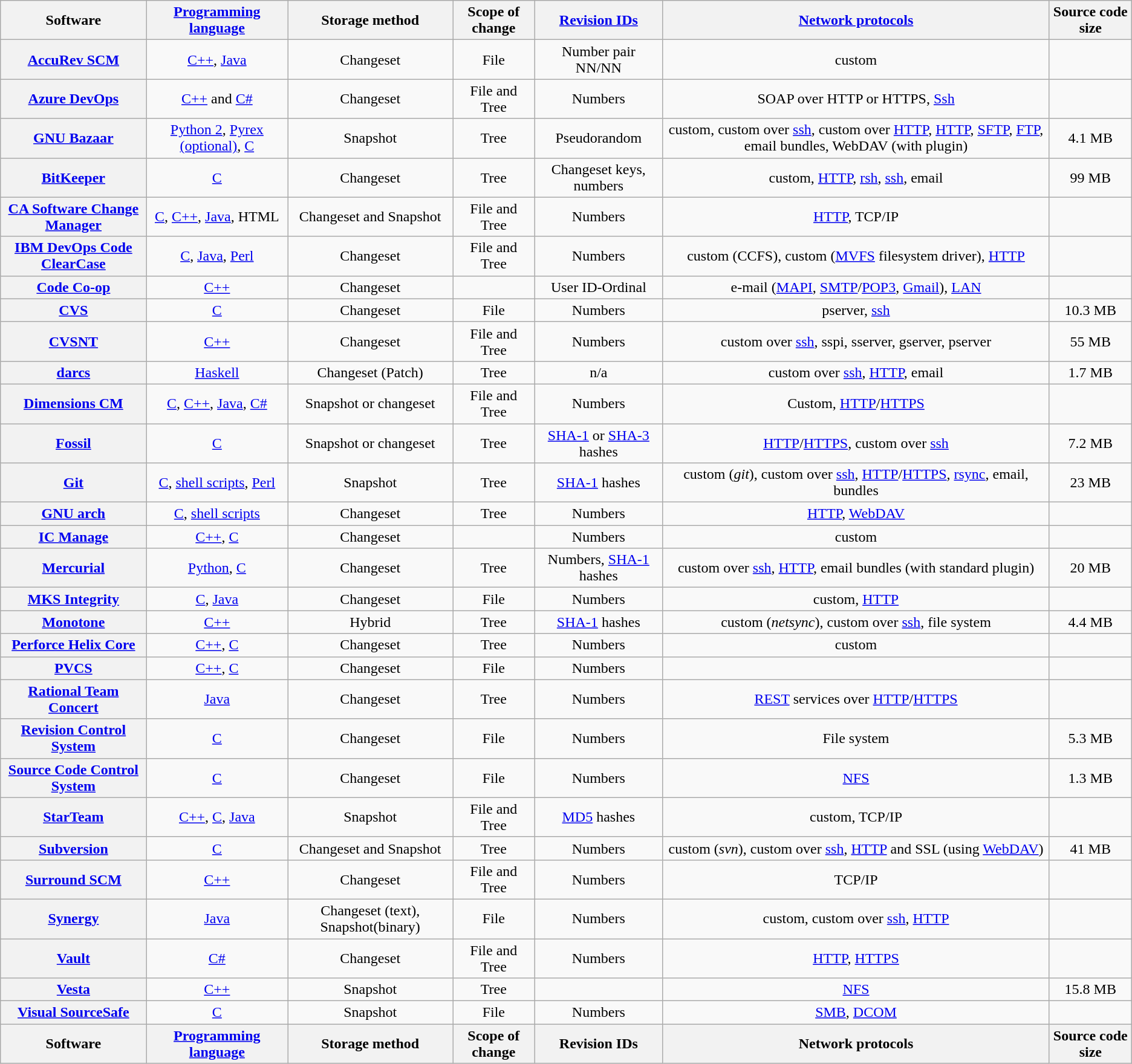<table class="wikitable sortable" style="text-align: center; width: auto;">
<tr>
<th>Software</th>
<th><a href='#'>Programming language</a></th>
<th>Storage method</th>
<th>Scope of change</th>
<th><a href='#'>Revision IDs</a></th>
<th><a href='#'>Network protocols</a></th>
<th data-sort-type="number">Source code size</th>
</tr>
<tr>
<th><a href='#'>AccuRev SCM</a></th>
<td><a href='#'>C++</a>, <a href='#'>Java</a></td>
<td>Changeset</td>
<td>File</td>
<td>Number pair NN/NN</td>
<td>custom</td>
<td></td>
</tr>
<tr>
<th><a href='#'>Azure DevOps</a></th>
<td><a href='#'>C++</a> and <a href='#'>C#</a></td>
<td>Changeset</td>
<td>File and Tree</td>
<td>Numbers</td>
<td>SOAP over HTTP or HTTPS, <a href='#'>Ssh</a></td>
<td></td>
</tr>
<tr>
<th><a href='#'>GNU Bazaar</a></th>
<td><a href='#'>Python 2</a>, <a href='#'>Pyrex (optional)</a>, <a href='#'>C</a></td>
<td>Snapshot</td>
<td>Tree</td>
<td>Pseudorandom</td>
<td>custom, custom over <a href='#'>ssh</a>, custom over <a href='#'>HTTP</a>, <a href='#'>HTTP</a>, <a href='#'>SFTP</a>, <a href='#'>FTP</a>, email bundles, WebDAV (with plugin)</td>
<td data-sort-value="4.1">4.1 MB</td>
</tr>
<tr>
<th><a href='#'>BitKeeper</a></th>
<td><a href='#'>C</a></td>
<td>Changeset</td>
<td>Tree</td>
<td>Changeset keys, numbers</td>
<td>custom, <a href='#'>HTTP</a>, <a href='#'>rsh</a>, <a href='#'>ssh</a>, email</td>
<td>99 MB</td>
</tr>
<tr>
<th><a href='#'>CA Software Change Manager</a></th>
<td><a href='#'>C</a>, <a href='#'>C++</a>, <a href='#'>Java</a>, HTML</td>
<td>Changeset and Snapshot</td>
<td>File and Tree</td>
<td>Numbers</td>
<td><a href='#'>HTTP</a>, TCP/IP</td>
<td></td>
</tr>
<tr>
<th><a href='#'>IBM DevOps Code ClearCase</a></th>
<td><a href='#'>C</a>, <a href='#'>Java</a>, <a href='#'>Perl</a></td>
<td>Changeset</td>
<td>File and Tree </td>
<td>Numbers</td>
<td>custom (CCFS), custom (<a href='#'>MVFS</a> filesystem driver), <a href='#'>HTTP</a></td>
<td></td>
</tr>
<tr>
<th><a href='#'>Code Co-op</a></th>
<td><a href='#'>C++</a></td>
<td>Changeset</td>
<td></td>
<td>User ID-Ordinal</td>
<td>e-mail (<a href='#'>MAPI</a>, <a href='#'>SMTP</a>/<a href='#'>POP3</a>, <a href='#'>Gmail</a>), <a href='#'>LAN</a></td>
<td></td>
</tr>
<tr>
<th><a href='#'>CVS</a></th>
<td><a href='#'>C</a></td>
<td>Changeset</td>
<td>File</td>
<td>Numbers</td>
<td>pserver, <a href='#'>ssh</a></td>
<td data-sort-value="10.3">10.3 MB</td>
</tr>
<tr>
<th><a href='#'>CVSNT</a></th>
<td><a href='#'>C++</a></td>
<td>Changeset</td>
<td>File and Tree</td>
<td>Numbers</td>
<td>custom over <a href='#'>ssh</a>, sspi, sserver, gserver, pserver</td>
<td data-sort-value="55">55 MB</td>
</tr>
<tr>
<th><a href='#'>darcs</a></th>
<td><a href='#'>Haskell</a></td>
<td>Changeset (Patch)</td>
<td>Tree</td>
<td>n/a</td>
<td>custom over <a href='#'>ssh</a>, <a href='#'>HTTP</a>, email</td>
<td data-sort-value="1.7">1.7 MB</td>
</tr>
<tr>
<th><a href='#'>Dimensions CM</a></th>
<td><a href='#'>C</a>, <a href='#'>C++</a>, <a href='#'>Java</a>, <a href='#'>C#</a></td>
<td>Snapshot or changeset</td>
<td>File and Tree</td>
<td>Numbers</td>
<td>Custom, <a href='#'>HTTP</a>/<a href='#'>HTTPS</a></td>
<td></td>
</tr>
<tr>
<th><a href='#'>Fossil</a></th>
<td><a href='#'>C</a></td>
<td>Snapshot or changeset </td>
<td>Tree</td>
<td><a href='#'>SHA-1</a> or <a href='#'>SHA-3</a> hashes </td>
<td><a href='#'>HTTP</a>/<a href='#'>HTTPS</a>, custom over <a href='#'>ssh</a></td>
<td data-sort-value="7.2">7.2 MB</td>
</tr>
<tr>
<th><a href='#'>Git</a></th>
<td><a href='#'>C</a>, <a href='#'>shell scripts</a>, <a href='#'>Perl</a></td>
<td>Snapshot</td>
<td>Tree</td>
<td><a href='#'>SHA-1</a> hashes</td>
<td>custom (<em>git</em>), custom over <a href='#'>ssh</a>, <a href='#'>HTTP</a>/<a href='#'>HTTPS</a>, <a href='#'>rsync</a>, email, bundles</td>
<td data-sort-value="23">23 MB </td>
</tr>
<tr>
<th><a href='#'>GNU arch</a></th>
<td><a href='#'>C</a>, <a href='#'>shell scripts</a></td>
<td>Changeset</td>
<td>Tree</td>
<td>Numbers</td>
<td><a href='#'>HTTP</a>, <a href='#'>WebDAV</a></td>
<td></td>
</tr>
<tr>
<th><a href='#'>IC Manage</a></th>
<td><a href='#'>C++</a>, <a href='#'>C</a></td>
<td>Changeset</td>
<td></td>
<td>Numbers</td>
<td>custom</td>
<td></td>
</tr>
<tr>
<th><a href='#'>Mercurial</a></th>
<td><a href='#'>Python</a>, <a href='#'>C</a></td>
<td>Changeset</td>
<td>Tree</td>
<td>Numbers, <a href='#'>SHA-1</a> hashes</td>
<td>custom over <a href='#'>ssh</a>, <a href='#'>HTTP</a>, email bundles (with standard plugin)</td>
<td data-sort-value="20">20 MB</td>
</tr>
<tr>
<th><a href='#'>MKS Integrity</a></th>
<td><a href='#'>C</a>, <a href='#'>Java</a></td>
<td>Changeset</td>
<td>File</td>
<td>Numbers</td>
<td>custom, <a href='#'>HTTP</a></td>
<td></td>
</tr>
<tr>
<th><a href='#'>Monotone</a></th>
<td><a href='#'>C++</a></td>
<td>Hybrid</td>
<td>Tree</td>
<td><a href='#'>SHA-1</a> hashes</td>
<td>custom (<em>netsync</em>), custom over <a href='#'>ssh</a>, file system</td>
<td data-sort-value="4.4">4.4 MB</td>
</tr>
<tr>
<th><a href='#'>Perforce Helix Core</a></th>
<td><a href='#'>C++</a>, <a href='#'>C</a></td>
<td>Changeset</td>
<td>Tree</td>
<td>Numbers</td>
<td>custom</td>
<td></td>
</tr>
<tr>
<th><a href='#'>PVCS</a></th>
<td><a href='#'>C++</a>, <a href='#'>C</a></td>
<td>Changeset</td>
<td>File</td>
<td>Numbers</td>
<td></td>
<td></td>
</tr>
<tr>
<th><a href='#'>Rational Team Concert</a></th>
<td><a href='#'>Java</a></td>
<td>Changeset</td>
<td>Tree</td>
<td>Numbers</td>
<td><a href='#'>REST</a> services over <a href='#'>HTTP</a>/<a href='#'>HTTPS</a></td>
<td></td>
</tr>
<tr>
<th><a href='#'>Revision Control System</a></th>
<td><a href='#'>C</a></td>
<td>Changeset</td>
<td>File</td>
<td>Numbers</td>
<td>File system</td>
<td data-sort-value="5.3">5.3 MB</td>
</tr>
<tr>
<th><a href='#'>Source Code Control System</a></th>
<td><a href='#'>C</a></td>
<td>Changeset</td>
<td>File</td>
<td>Numbers</td>
<td><a href='#'>NFS</a></td>
<td data-sort-value="1.3">1.3 MB</td>
</tr>
<tr>
<th><a href='#'>StarTeam</a></th>
<td><a href='#'>C++</a>, <a href='#'>C</a>, <a href='#'>Java</a></td>
<td>Snapshot</td>
<td>File and Tree</td>
<td><a href='#'>MD5</a> hashes</td>
<td>custom, TCP/IP</td>
<td></td>
</tr>
<tr>
<th><a href='#'>Subversion</a></th>
<td><a href='#'>C</a></td>
<td>Changeset and Snapshot</td>
<td>Tree</td>
<td>Numbers</td>
<td>custom (<em>svn</em>), custom over <a href='#'>ssh</a>, <a href='#'>HTTP</a> and SSL (using <a href='#'>WebDAV</a>)</td>
<td data-sort-value="41">41 MB</td>
</tr>
<tr>
<th><a href='#'>Surround SCM</a></th>
<td><a href='#'>C++</a></td>
<td>Changeset</td>
<td>File and Tree</td>
<td>Numbers</td>
<td>TCP/IP</td>
<td></td>
</tr>
<tr>
<th><a href='#'>Synergy</a></th>
<td><a href='#'>Java</a></td>
<td>Changeset (text), Snapshot(binary)</td>
<td>File</td>
<td>Numbers</td>
<td>custom, custom over <a href='#'>ssh</a>, <a href='#'>HTTP</a></td>
<td></td>
</tr>
<tr>
<th><a href='#'>Vault</a></th>
<td><a href='#'>C#</a></td>
<td>Changeset</td>
<td>File and Tree</td>
<td>Numbers</td>
<td><a href='#'>HTTP</a>, <a href='#'>HTTPS</a></td>
<td></td>
</tr>
<tr>
<th><a href='#'>Vesta</a></th>
<td><a href='#'>C++</a></td>
<td>Snapshot</td>
<td>Tree</td>
<td></td>
<td><a href='#'>NFS</a></td>
<td data-sort-value="15.8">15.8 MB</td>
</tr>
<tr>
<th><a href='#'>Visual SourceSafe</a></th>
<td><a href='#'>C</a></td>
<td>Snapshot</td>
<td>File</td>
<td>Numbers</td>
<td><a href='#'>SMB</a>, <a href='#'>DCOM</a></td>
<td></td>
</tr>
<tr class="sortbottom">
<th>Software</th>
<th><a href='#'>Programming language</a></th>
<th>Storage method</th>
<th>Scope of change</th>
<th>Revision IDs</th>
<th>Network protocols</th>
<th>Source code size</th>
</tr>
</table>
